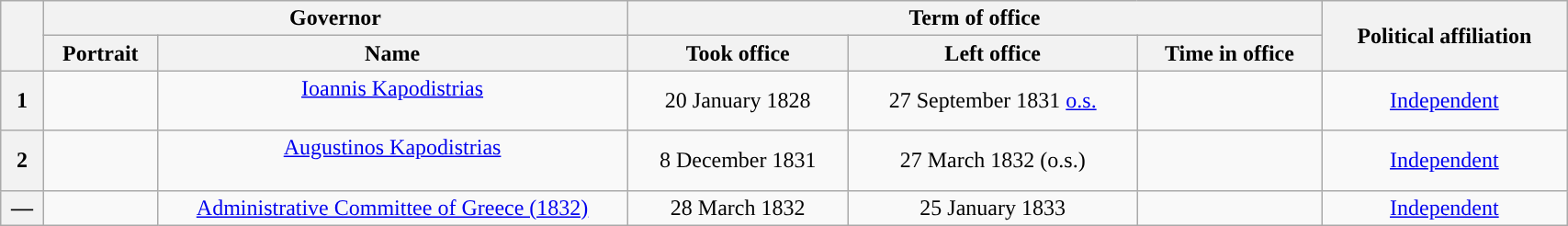<table class="wikitable" style="text-align:center; width:90%">
<tr>
<th rowspan="2"></th>
<th colspan="2">Governor</th>
<th colspan="3">Term of office</th>
<th rowspan="2">Political affiliation</th>
</tr>
<tr>
<th>Portrait</th>
<th style="width:30%;">Name<br></th>
<th>Took office</th>
<th>Left office</th>
<th>Time in office</th>
</tr>
<tr>
<th style="background:">1</th>
<td></td>
<td><a href='#'>Ioannis Kapodistrias</a><br><br></td>
<td>20 January 1828</td>
<td>27 September 1831 <a href='#'>o.s.</a><br></td>
<td></td>
<td><a href='#'>Independent</a></td>
</tr>
<tr>
<th style="background:">2</th>
<td></td>
<td><a href='#'>Augustinos Kapodistrias</a><br><br></td>
<td>8 December 1831</td>
<td>27 March 1832 (o.s.)<br></td>
<td></td>
<td><a href='#'>Independent</a></td>
</tr>
<tr>
<th>—</th>
<td></td>
<td><a href='#'>Administrative Committee of Greece (1832)</a></td>
<td>28 March 1832</td>
<td>25 January 1833</td>
<td></td>
<td><a href='#'>Independent</a></td>
</tr>
</table>
